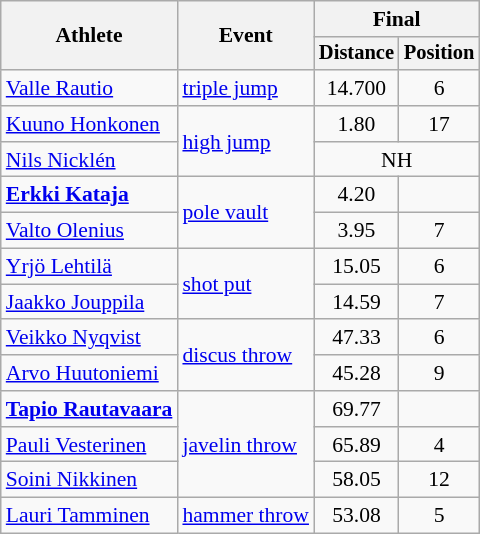<table class=wikitable style="font-size:90%">
<tr>
<th rowspan=2>Athlete</th>
<th rowspan=2>Event</th>
<th colspan=2>Final</th>
</tr>
<tr style="font-size:95%">
<th>Distance</th>
<th>Position</th>
</tr>
<tr align=center>
<td align=left><a href='#'>Valle Rautio</a></td>
<td align=left><a href='#'>triple jump</a></td>
<td>14.700</td>
<td>6</td>
</tr>
<tr align=center>
<td align=left><a href='#'>Kuuno Honkonen</a></td>
<td align=left rowspan=2><a href='#'>high jump</a></td>
<td>1.80</td>
<td>17</td>
</tr>
<tr align=center>
<td align=left><a href='#'>Nils Nicklén</a></td>
<td colspan=2>NH</td>
</tr>
<tr align=center>
<td align=left><strong><a href='#'>Erkki Kataja</a></strong></td>
<td align=left rowspan=2><a href='#'>pole vault</a></td>
<td>4.20</td>
<td></td>
</tr>
<tr align=center>
<td align=left><a href='#'>Valto Olenius</a></td>
<td>3.95</td>
<td>7</td>
</tr>
<tr align=center>
<td align=left><a href='#'>Yrjö Lehtilä</a></td>
<td align=left rowspan=2><a href='#'>shot put</a></td>
<td>15.05</td>
<td>6</td>
</tr>
<tr align=center>
<td align=left><a href='#'>Jaakko Jouppila</a></td>
<td>14.59</td>
<td>7</td>
</tr>
<tr align=center>
<td align=left><a href='#'>Veikko Nyqvist</a></td>
<td align=left rowspan=2><a href='#'>discus throw</a></td>
<td>47.33</td>
<td>6</td>
</tr>
<tr align=center>
<td align=left><a href='#'>Arvo Huutoniemi</a></td>
<td>45.28</td>
<td>9</td>
</tr>
<tr align=center>
<td align=left><strong><a href='#'>Tapio Rautavaara</a></strong></td>
<td align=left rowspan=3><a href='#'>javelin throw</a></td>
<td>69.77</td>
<td></td>
</tr>
<tr align=center>
<td align=left><a href='#'>Pauli Vesterinen</a></td>
<td>65.89</td>
<td>4</td>
</tr>
<tr align=center>
<td align=left><a href='#'>Soini Nikkinen</a></td>
<td>58.05</td>
<td>12</td>
</tr>
<tr align=center>
<td align=left><a href='#'>Lauri Tamminen</a></td>
<td align=left><a href='#'>hammer throw</a></td>
<td>53.08</td>
<td>5</td>
</tr>
</table>
